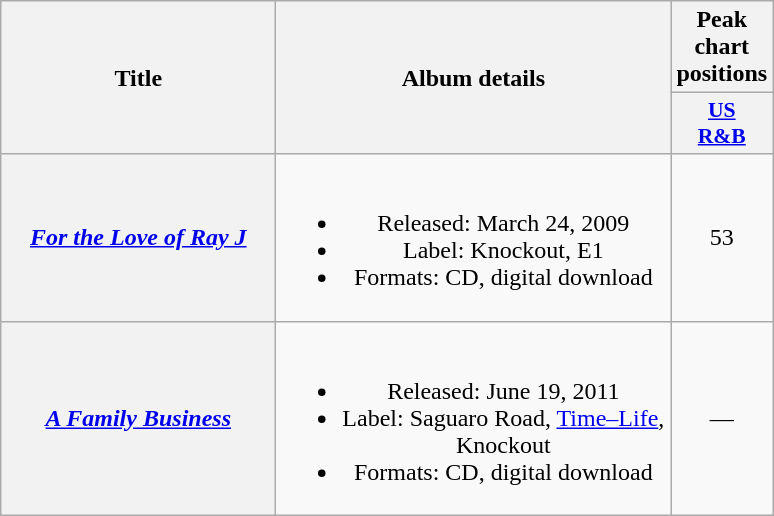<table class="wikitable plainrowheaders" style="text-align:center;" border="1">
<tr>
<th scope="col" rowspan="2" style="width:11em;">Title</th>
<th scope="col" rowspan="2" style="width:16em;">Album details</th>
<th scope="col" colspan="1">Peak chart positions</th>
</tr>
<tr>
<th scope="col" style="width:2.9em;font-size:90%;"><a href='#'>US<br>R&B</a><br></th>
</tr>
<tr>
<th scope="row"><em><a href='#'>For the Love of Ray J</a></em></th>
<td><br><ul><li>Released: March 24, 2009</li><li>Label: Knockout, E1</li><li>Formats: CD, digital download</li></ul></td>
<td>53</td>
</tr>
<tr>
<th scope="row"><em><a href='#'>A Family Business</a></em></th>
<td><br><ul><li>Released: June 19, 2011</li><li>Label: Saguaro Road, <a href='#'>Time–Life</a>, Knockout</li><li>Formats: CD, digital download</li></ul></td>
<td>—</td>
</tr>
</table>
